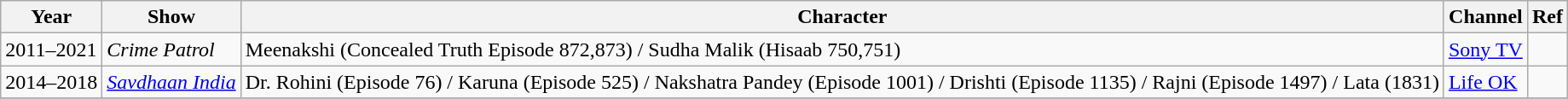<table class="wikitable sortable">
<tr>
<th>Year</th>
<th>Show</th>
<th>Character</th>
<th>Channel</th>
<th>Ref</th>
</tr>
<tr>
<td>2011–2021</td>
<td><em>Crime Patrol</em></td>
<td>Meenakshi (Concealed Truth Episode 872,873) / Sudha Malik (Hisaab 750,751)</td>
<td><a href='#'>Sony TV</a></td>
<td></td>
</tr>
<tr>
<td>2014–2018</td>
<td><em><a href='#'>Savdhaan India</a></em></td>
<td>Dr. Rohini (Episode 76) / Karuna (Episode 525) / Nakshatra Pandey (Episode 1001) / Drishti (Episode 1135) / Rajni (Episode 1497) / Lata (1831)</td>
<td><a href='#'>Life OK</a></td>
<td></td>
</tr>
<tr>
</tr>
</table>
